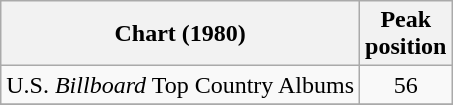<table class="wikitable">
<tr>
<th>Chart (1980)</th>
<th>Peak<br>position</th>
</tr>
<tr>
<td>U.S. <em>Billboard</em> Top Country Albums</td>
<td align="center">56</td>
</tr>
<tr>
</tr>
</table>
